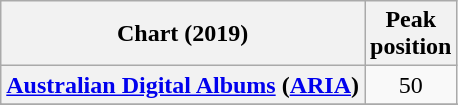<table class="wikitable sortable plainrowheaders" style="text-align:center">
<tr>
<th scope="col">Chart (2019)</th>
<th scope="col">Peak<br>position</th>
</tr>
<tr>
<th scope="row"><a href='#'>Australian Digital Albums</a> (<a href='#'>ARIA</a>)</th>
<td>50</td>
</tr>
<tr>
</tr>
<tr>
</tr>
<tr>
</tr>
</table>
